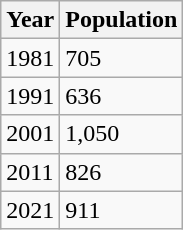<table class=wikitable>
<tr>
<th>Year</th>
<th>Population</th>
</tr>
<tr>
<td>1981</td>
<td>705</td>
</tr>
<tr>
<td>1991</td>
<td>636</td>
</tr>
<tr>
<td>2001</td>
<td>1,050</td>
</tr>
<tr>
<td>2011</td>
<td>826</td>
</tr>
<tr>
<td>2021</td>
<td>911</td>
</tr>
</table>
